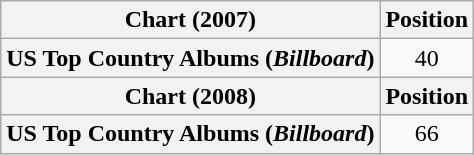<table class="wikitable plainrowheaders" style="text-align:center">
<tr>
<th scope="col">Chart (2007)</th>
<th scope="col">Position</th>
</tr>
<tr>
<th scope="row">US Top Country Albums (<em>Billboard</em>)</th>
<td>40</td>
</tr>
<tr>
<th scope="col">Chart (2008)</th>
<th scope="col">Position</th>
</tr>
<tr>
<th scope="row">US Top Country Albums (<em>Billboard</em>)</th>
<td>66</td>
</tr>
</table>
